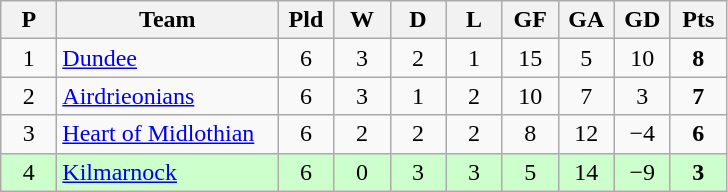<table class="wikitable" style="text-align: center;">
<tr>
<th width=30>P</th>
<th width=140>Team</th>
<th width=30>Pld</th>
<th width=30>W</th>
<th width=30>D</th>
<th width=30>L</th>
<th width=30>GF</th>
<th width=30>GA</th>
<th width=30>GD</th>
<th width=30>Pts</th>
</tr>
<tr>
<td>1</td>
<td align=left><a href='#'>Dundee</a></td>
<td>6</td>
<td>3</td>
<td>2</td>
<td>1</td>
<td>15</td>
<td>5</td>
<td>10</td>
<td><strong>8</strong></td>
</tr>
<tr>
<td>2</td>
<td align=left><a href='#'>Airdrieonians</a></td>
<td>6</td>
<td>3</td>
<td>1</td>
<td>2</td>
<td>10</td>
<td>7</td>
<td>3</td>
<td><strong>7</strong></td>
</tr>
<tr>
<td>3</td>
<td align=left><a href='#'>Heart of Midlothian</a></td>
<td>6</td>
<td>2</td>
<td>2</td>
<td>2</td>
<td>8</td>
<td>12</td>
<td>−4</td>
<td><strong>6</strong></td>
</tr>
<tr style="background:#ccffcc;">
<td>4</td>
<td align=left><a href='#'>Kilmarnock</a></td>
<td>6</td>
<td>0</td>
<td>3</td>
<td>3</td>
<td>5</td>
<td>14</td>
<td>−9</td>
<td><strong>3</strong></td>
</tr>
</table>
